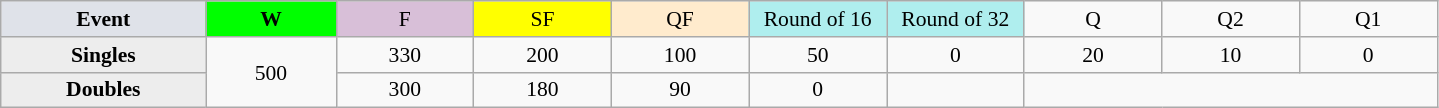<table class=wikitable style=font-size:90%;text-align:center>
<tr>
<td style="width:130px; background:#dfe2e9;"><strong>Event</strong></td>
<td style="width:80px; background:lime;"><strong>W</strong></td>
<td style="width:85px; background:thistle;">F</td>
<td style="width:85px; background:#ff0;">SF</td>
<td style="width:85px; background:#ffebcd;">QF</td>
<td style="width:85px; background:#afeeee;">Round of 16</td>
<td style="width:85px; background:#afeeee;">Round of 32</td>
<td width=85>Q</td>
<td width=85>Q2</td>
<td width=85>Q1</td>
</tr>
<tr>
<th style="background:#ededed;">Singles</th>
<td rowspan=2>500</td>
<td roswpan=1>330</td>
<td>200</td>
<td>100</td>
<td>50</td>
<td>0</td>
<td>20</td>
<td>10</td>
<td>0</td>
</tr>
<tr>
<th style="background:#ededed;">Doubles</th>
<td>300</td>
<td>180</td>
<td>90</td>
<td>0</td>
<td></td>
</tr>
</table>
